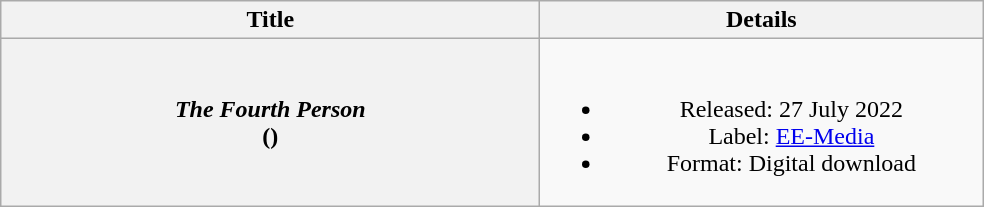<table class="wikitable plainrowheaders" style="text-align:center;">
<tr>
<th scope="col" style="width:22em;">Title</th>
<th scope="col" style="width:18em;">Details</th>
</tr>
<tr>
<th scope="row"><em>The Fourth Person</em><br>()</th>
<td><br><ul><li>Released: 27 July 2022</li><li>Label: <a href='#'>EE-Media</a></li><li>Format: Digital download</li></ul></td>
</tr>
</table>
